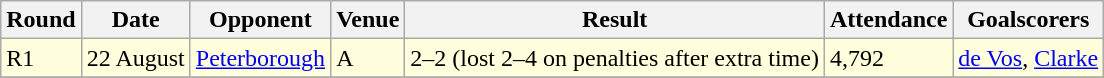<table class="wikitable">
<tr>
<th>Round</th>
<th>Date</th>
<th>Opponent</th>
<th>Venue</th>
<th>Result</th>
<th>Attendance</th>
<th>Goalscorers</th>
</tr>
<tr style="background-color: #ffffdd;">
<td>R1</td>
<td>22 August</td>
<td><a href='#'>Peterborough</a></td>
<td>A</td>
<td>2–2 (lost 2–4 on penalties after extra time)</td>
<td>4,792</td>
<td><a href='#'>de Vos</a>, <a href='#'>Clarke</a></td>
</tr>
<tr>
</tr>
</table>
